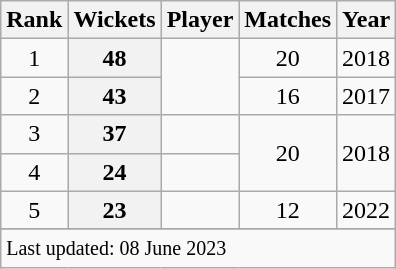<table class="wikitable plainrowheaders sortable">
<tr>
<th scope=col>Rank</th>
<th scope=col>Wickets</th>
<th scope=col>Player</th>
<th scope=col>Matches</th>
<th scope=col>Year</th>
</tr>
<tr>
<td align=center>1</td>
<th scope=row style=text-align:center;>48</th>
<td rowspan=2></td>
<td align=center>20</td>
<td>2018</td>
</tr>
<tr>
<td align=center>2</td>
<th scope=row style=text-align:center;>43</th>
<td align=center>16</td>
<td>2017</td>
</tr>
<tr>
<td align=center>3</td>
<th scope=row style=text-align:center;>37</th>
<td></td>
<td align=center rowspan=2>20</td>
<td rowspan=2>2018</td>
</tr>
<tr>
<td align=center>4</td>
<th scope=row style=text-align:center;>24</th>
<td></td>
</tr>
<tr>
<td align=center>5</td>
<th scope=row style=text-align:center;>23</th>
<td></td>
<td align=center>12</td>
<td>2022</td>
</tr>
<tr>
</tr>
<tr class=sortbottom>
<td colspan=5><small>Last updated: 08 June 2023</small></td>
</tr>
</table>
